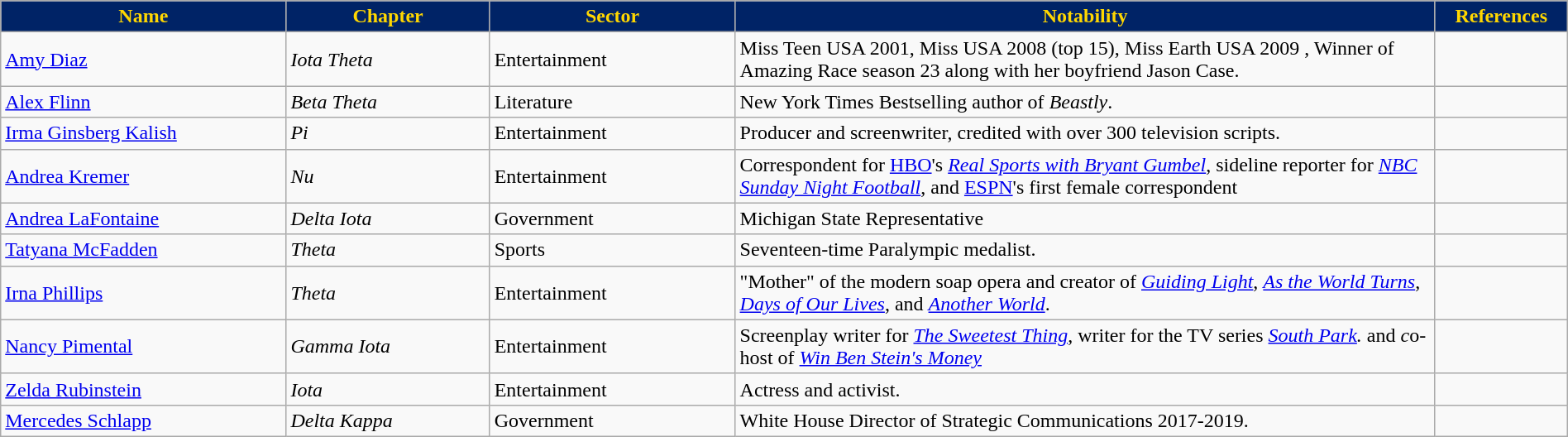<table class="wikitable sortable" style="width:100%;">
<tr>
<th style="width:6%; background:#002366; color:gold;">Name</th>
<th style="width:4%; background:#002366; color:gold;">Chapter</th>
<th style="width:4%; background:#002366; color:gold;">Sector</th>
<th style="width:15%; background:#002366; color:gold;">Notability</th>
<th class="unsortable" style="width:1%; background:#002366; color:gold;">References</th>
</tr>
<tr>
<td><a href='#'>Amy Diaz</a></td>
<td><em>Iota Theta</em></td>
<td>Entertainment</td>
<td>Miss Teen USA 2001, Miss USA 2008 (top 15), Miss Earth USA 2009 , Winner of Amazing Race season 23 along with her boyfriend Jason Case.</td>
<td></td>
</tr>
<tr>
<td><a href='#'>Alex Flinn</a></td>
<td><em>Beta Theta</em></td>
<td>Literature</td>
<td>New York Times Bestselling author of <em>Beastly</em>. </td>
<td></td>
</tr>
<tr>
<td><a href='#'>Irma Ginsberg Kalish</a></td>
<td><em>Pi</em></td>
<td>Entertainment</td>
<td>Producer and screenwriter, credited with over 300 television scripts.</td>
<td></td>
</tr>
<tr>
<td><a href='#'>Andrea Kremer</a></td>
<td><em>Nu</em></td>
<td>Entertainment</td>
<td>Correspondent for <a href='#'>HBO</a>'s <em><a href='#'>Real Sports with Bryant Gumbel</a></em>, sideline reporter for <em><a href='#'>NBC Sunday Night Football</a></em>, and <a href='#'>ESPN</a>'s first female correspondent</td>
<td></td>
</tr>
<tr>
<td><a href='#'>Andrea LaFontaine</a></td>
<td><em>Delta Iota</em></td>
<td>Government</td>
<td>Michigan State Representative</td>
<td></td>
</tr>
<tr>
<td><a href='#'>Tatyana McFadden</a></td>
<td><em>Theta</em></td>
<td>Sports</td>
<td>Seventeen-time Paralympic medalist.</td>
<td></td>
</tr>
<tr>
<td><a href='#'>Irna Phillips</a></td>
<td><em>Theta</em></td>
<td>Entertainment</td>
<td>"Mother" of the modern soap opera and creator of <em><a href='#'>Guiding Light</a></em>, <em><a href='#'>As the World Turns</a></em>, <em><a href='#'>Days of Our Lives</a></em>, and <em><a href='#'>Another World</a></em>.</td>
<td></td>
</tr>
<tr>
<td><a href='#'>Nancy Pimental</a></td>
<td><em>Gamma Iota</em></td>
<td>Entertainment</td>
<td>Screenplay writer for <em><a href='#'>The Sweetest Thing</a></em>, writer for the TV series <em><a href='#'>South Park</a>.</em> and <em>c</em>o-host of <em><a href='#'>Win Ben Stein's Money</a></em></td>
<td></td>
</tr>
<tr>
<td><a href='#'>Zelda Rubinstein</a></td>
<td><em>Iota</em></td>
<td>Entertainment</td>
<td>Actress and activist.</td>
<td></td>
</tr>
<tr>
<td><a href='#'>Mercedes Schlapp</a></td>
<td><em>Delta Kappa</em></td>
<td>Government</td>
<td>White House Director of Strategic Communications 2017-2019.</td>
<td></td>
</tr>
</table>
